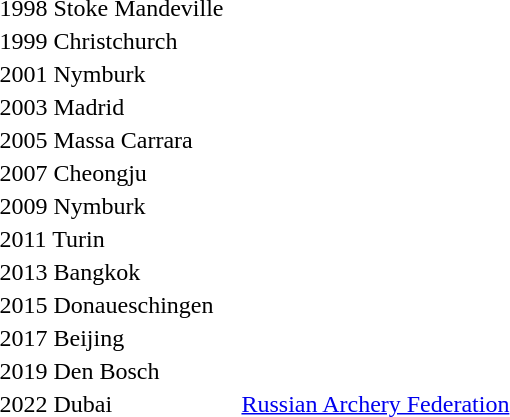<table>
<tr>
<td>1998 Stoke Mandeville</td>
<td></td>
<td></td>
<td></td>
</tr>
<tr>
<td>1999 Christchurch</td>
<td></td>
<td></td>
<td></td>
</tr>
<tr>
<td>2001 Nymburk</td>
<td></td>
<td></td>
<td></td>
</tr>
<tr>
<td>2003 Madrid</td>
<td></td>
<td></td>
<td></td>
</tr>
<tr>
<td>2005 Massa Carrara</td>
<td></td>
<td></td>
<td></td>
</tr>
<tr>
<td>2007 Cheongju</td>
<td></td>
<td></td>
<td></td>
</tr>
<tr>
<td>2009 Nymburk</td>
<td></td>
<td></td>
<td></td>
</tr>
<tr>
<td>2011 Turin</td>
<td></td>
<td></td>
<td></td>
</tr>
<tr>
<td>2013 Bangkok</td>
<td></td>
<td></td>
<td></td>
</tr>
<tr>
<td>2015 Donaueschingen</td>
<td></td>
<td></td>
<td></td>
</tr>
<tr>
<td>2017 Beijing</td>
<td></td>
<td></td>
<td></td>
</tr>
<tr>
<td>2019 Den Bosch</td>
<td></td>
<td></td>
<td></td>
</tr>
<tr>
<td>2022 Dubai</td>
<td></td>
<td></td>
<td><a href='#'>Russian Archery Federation</a></td>
</tr>
</table>
